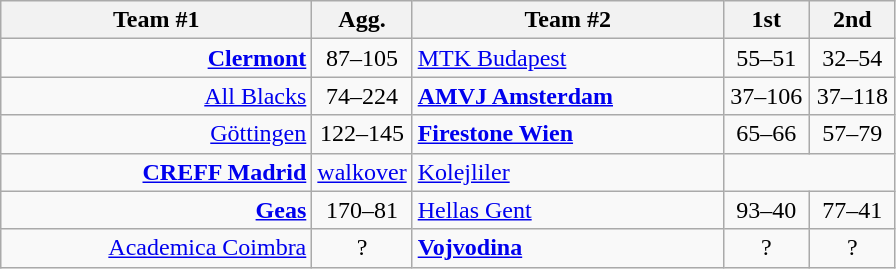<table class=wikitable style="text-align:center">
<tr>
<th width=200>Team #1</th>
<th width=50>Agg.</th>
<th width=200>Team #2</th>
<th width=50>1st</th>
<th width=50>2nd</th>
</tr>
<tr>
<td align=right><strong><a href='#'>Clermont</a></strong> </td>
<td align=center>87–105</td>
<td align=left> <a href='#'>MTK Budapest</a></td>
<td align=center>55–51</td>
<td align=center>32–54</td>
</tr>
<tr>
<td align=right><a href='#'>All Blacks</a> </td>
<td align=center>74–224</td>
<td align=left> <strong><a href='#'>AMVJ Amsterdam</a></strong></td>
<td align=center>37–106</td>
<td align=center>37–118</td>
</tr>
<tr>
<td align=right><a href='#'>Göttingen</a> </td>
<td align=center>122–145</td>
<td align=left> <strong><a href='#'>Firestone Wien</a></strong></td>
<td align=center>65–66</td>
<td align=center>57–79</td>
</tr>
<tr>
<td align=right><strong><a href='#'>CREFF Madrid</a></strong> </td>
<td align=center><a href='#'>walkover</a></td>
<td align=left> <a href='#'>Kolejliler</a></td>
</tr>
<tr>
<td align=right><strong><a href='#'>Geas</a></strong> </td>
<td align=center>170–81</td>
<td align=left> <a href='#'>Hellas Gent</a></td>
<td align=center>93–40</td>
<td align=center>77–41</td>
</tr>
<tr>
<td align=right><a href='#'>Academica Coimbra</a> </td>
<td align=center>?</td>
<td align=left> <strong><a href='#'>Vojvodina</a></strong></td>
<td align=center>?</td>
<td align=center>?</td>
</tr>
</table>
